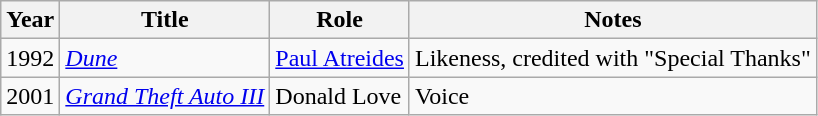<table class="wikitable sortable">
<tr>
<th>Year</th>
<th>Title</th>
<th>Role</th>
<th class="unsortable">Notes</th>
</tr>
<tr>
<td>1992</td>
<td><em><a href='#'>Dune</a></em></td>
<td><a href='#'>Paul Atreides</a></td>
<td>Likeness, credited with "Special Thanks"</td>
</tr>
<tr>
<td>2001</td>
<td><em><a href='#'>Grand Theft Auto III</a></em></td>
<td>Donald Love</td>
<td>Voice</td>
</tr>
</table>
